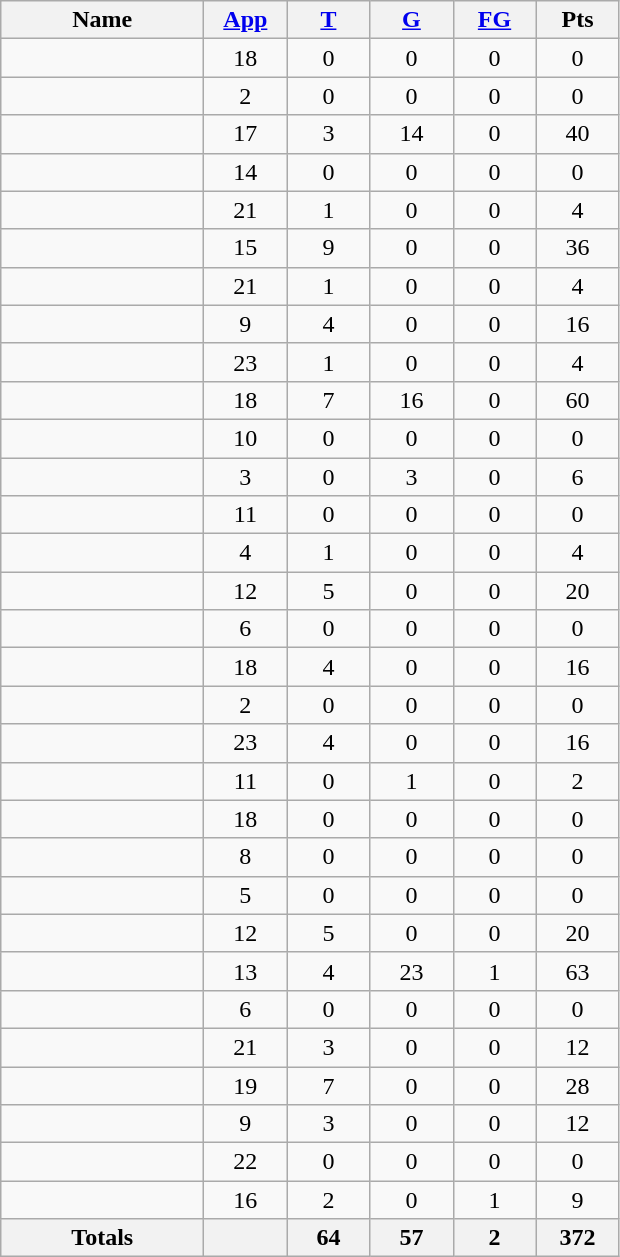<table class="wikitable sortable" style="text-align: center;">
<tr>
<th style="width:8em">Name</th>
<th style="width:3em"><a href='#'>App</a></th>
<th style="width:3em"><a href='#'>T</a></th>
<th style="width:3em"><a href='#'>G</a></th>
<th style="width:3em"><a href='#'>FG</a></th>
<th style="width:3em">Pts</th>
</tr>
<tr>
<td style="text-align:left;"></td>
<td>18</td>
<td>0</td>
<td>0</td>
<td>0</td>
<td>0</td>
</tr>
<tr>
<td style="text-align:left;"></td>
<td>2</td>
<td>0</td>
<td>0</td>
<td>0</td>
<td>0</td>
</tr>
<tr>
<td style="text-align:left;"></td>
<td>17</td>
<td>3</td>
<td>14</td>
<td>0</td>
<td>40</td>
</tr>
<tr>
<td style="text-align:left;"></td>
<td>14</td>
<td>0</td>
<td>0</td>
<td>0</td>
<td>0</td>
</tr>
<tr>
<td style="text-align:left;"></td>
<td>21</td>
<td>1</td>
<td>0</td>
<td>0</td>
<td>4</td>
</tr>
<tr>
<td style="text-align:left;"></td>
<td>15</td>
<td>9</td>
<td>0</td>
<td>0</td>
<td>36</td>
</tr>
<tr>
<td style="text-align:left;"></td>
<td>21</td>
<td>1</td>
<td>0</td>
<td>0</td>
<td>4</td>
</tr>
<tr>
<td style="text-align:left;"></td>
<td>9</td>
<td>4</td>
<td>0</td>
<td>0</td>
<td>16</td>
</tr>
<tr>
<td style="text-align:left;"></td>
<td>23</td>
<td>1</td>
<td>0</td>
<td>0</td>
<td>4</td>
</tr>
<tr>
<td style="text-align:left;"></td>
<td>18</td>
<td>7</td>
<td>16</td>
<td>0</td>
<td>60</td>
</tr>
<tr>
<td style="text-align:left;"></td>
<td>10</td>
<td>0</td>
<td>0</td>
<td>0</td>
<td>0</td>
</tr>
<tr>
<td style="text-align:left;"></td>
<td>3</td>
<td>0</td>
<td>3</td>
<td>0</td>
<td>6</td>
</tr>
<tr>
<td style="text-align:left;"></td>
<td>11</td>
<td>0</td>
<td>0</td>
<td>0</td>
<td>0</td>
</tr>
<tr>
<td style="text-align:left;"></td>
<td>4</td>
<td>1</td>
<td>0</td>
<td>0</td>
<td>4</td>
</tr>
<tr>
<td style="text-align:left;"></td>
<td>12</td>
<td>5</td>
<td>0</td>
<td>0</td>
<td>20</td>
</tr>
<tr>
<td style="text-align:left;"></td>
<td>6</td>
<td>0</td>
<td>0</td>
<td>0</td>
<td>0</td>
</tr>
<tr>
<td style="text-align:left;"></td>
<td>18</td>
<td>4</td>
<td>0</td>
<td>0</td>
<td>16</td>
</tr>
<tr>
<td style="text-align:left;"></td>
<td>2</td>
<td>0</td>
<td>0</td>
<td>0</td>
<td>0</td>
</tr>
<tr>
<td style="text-align:left;"></td>
<td>23</td>
<td>4</td>
<td>0</td>
<td>0</td>
<td>16</td>
</tr>
<tr>
<td style="text-align:left;"></td>
<td>11</td>
<td>0</td>
<td>1</td>
<td>0</td>
<td>2</td>
</tr>
<tr>
<td style="text-align:left;"></td>
<td>18</td>
<td>0</td>
<td>0</td>
<td>0</td>
<td>0</td>
</tr>
<tr>
<td style="text-align:left;"></td>
<td>8</td>
<td>0</td>
<td>0</td>
<td>0</td>
<td>0</td>
</tr>
<tr>
<td style="text-align:left;"></td>
<td>5</td>
<td>0</td>
<td>0</td>
<td>0</td>
<td>0</td>
</tr>
<tr>
<td style="text-align:left;"></td>
<td>12</td>
<td>5</td>
<td>0</td>
<td>0</td>
<td>20</td>
</tr>
<tr>
<td style="text-align:left;"></td>
<td>13</td>
<td>4</td>
<td>23</td>
<td>1</td>
<td>63</td>
</tr>
<tr>
<td style="text-align:left;"></td>
<td>6</td>
<td>0</td>
<td>0</td>
<td>0</td>
<td>0</td>
</tr>
<tr>
<td style="text-align:left;"></td>
<td>21</td>
<td>3</td>
<td>0</td>
<td>0</td>
<td>12</td>
</tr>
<tr>
<td style="text-align:left;"></td>
<td>19</td>
<td>7</td>
<td>0</td>
<td>0</td>
<td>28</td>
</tr>
<tr>
<td style="text-align:left;"></td>
<td>9</td>
<td>3</td>
<td>0</td>
<td>0</td>
<td>12</td>
</tr>
<tr>
<td style="text-align:left;"></td>
<td>22</td>
<td>0</td>
<td>0</td>
<td>0</td>
<td>0</td>
</tr>
<tr>
<td style="text-align:left;"></td>
<td>16</td>
<td>2</td>
<td>0</td>
<td>1</td>
<td>9</td>
</tr>
<tr class="sortbottom">
<th>Totals</th>
<th></th>
<th>64</th>
<th>57</th>
<th>2</th>
<th>372</th>
</tr>
</table>
